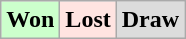<table class="wikitable">
<tr>
<td bgcolor="#ccffcc"><strong>Won</strong></td>
<td bgcolor="FFE4E1"><strong>Lost</strong></td>
<td bgcolor="DCDCDC"><strong>Draw</strong></td>
</tr>
</table>
